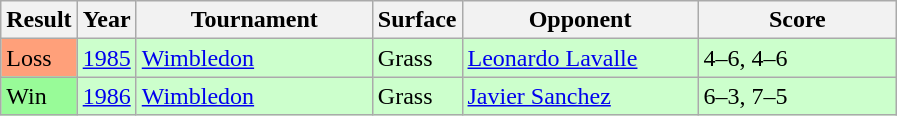<table class="sortable wikitable">
<tr>
<th style="width:40px;">Result</th>
<th style="width:30px;">Year</th>
<th style="width:150px;">Tournament</th>
<th style="width:50px;">Surface</th>
<th style="width:150px;">Opponent</th>
<th style="width:125px;" class="unsortable">Score</th>
</tr>
<tr style="background:#ccffcc;">
<td style="background:#ffa07a;">Loss</td>
<td><a href='#'>1985</a></td>
<td><a href='#'>Wimbledon</a></td>
<td>Grass</td>
<td> <a href='#'>Leonardo Lavalle</a></td>
<td>4–6, 4–6</td>
</tr>
<tr style="background:#ccffcc;">
<td style="background:#98fb98;">Win</td>
<td><a href='#'>1986</a></td>
<td><a href='#'>Wimbledon</a></td>
<td>Grass</td>
<td> <a href='#'>Javier Sanchez</a></td>
<td>6–3, 7–5</td>
</tr>
</table>
